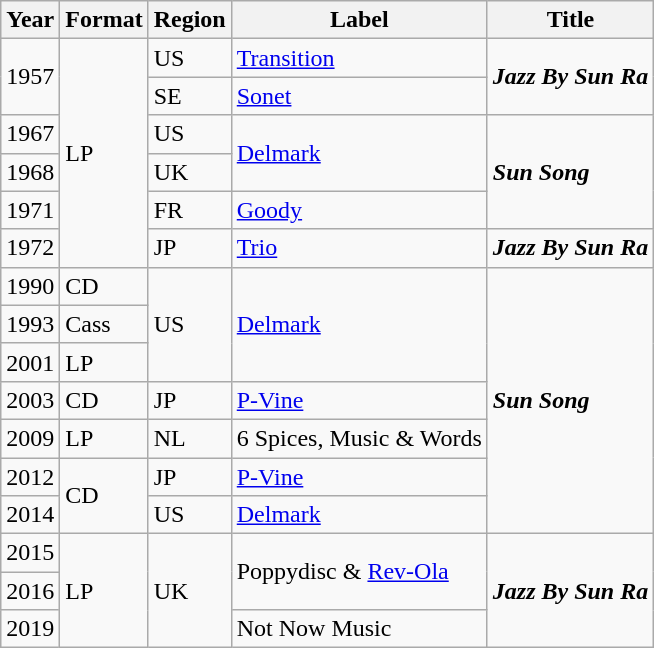<table class="wikitable">
<tr>
<th>Year</th>
<th>Format</th>
<th>Region</th>
<th>Label</th>
<th>Title</th>
</tr>
<tr>
<td rowspan="2">1957</td>
<td rowspan="6">LP</td>
<td>US</td>
<td><a href='#'>Transition</a></td>
<td rowspan="2"><strong><em>Jazz By Sun Ra</em></strong></td>
</tr>
<tr>
<td>SE</td>
<td><a href='#'>Sonet</a></td>
</tr>
<tr>
<td>1967</td>
<td>US</td>
<td rowspan="2"><a href='#'>Delmark</a></td>
<td rowspan="3"><strong><em>Sun Song</em></strong></td>
</tr>
<tr>
<td>1968</td>
<td>UK</td>
</tr>
<tr>
<td>1971</td>
<td>FR</td>
<td><a href='#'>Goody</a></td>
</tr>
<tr>
<td>1972</td>
<td>JP</td>
<td><a href='#'>Trio</a></td>
<td><strong><em>Jazz By Sun Ra</em></strong></td>
</tr>
<tr>
<td>1990</td>
<td>CD</td>
<td rowspan="3">US</td>
<td rowspan="3"><a href='#'>Delmark</a></td>
<td rowspan="7"><strong><em>Sun Song</em></strong></td>
</tr>
<tr>
<td>1993</td>
<td>Cass</td>
</tr>
<tr>
<td>2001</td>
<td>LP</td>
</tr>
<tr>
<td>2003</td>
<td>CD</td>
<td>JP</td>
<td><a href='#'>P-Vine</a></td>
</tr>
<tr>
<td>2009</td>
<td>LP</td>
<td>NL</td>
<td>6 Spices, Music & Words</td>
</tr>
<tr>
<td>2012</td>
<td rowspan="2">CD</td>
<td>JP</td>
<td><a href='#'>P-Vine</a></td>
</tr>
<tr>
<td>2014</td>
<td>US</td>
<td><a href='#'>Delmark</a></td>
</tr>
<tr>
<td>2015</td>
<td rowspan="3">LP</td>
<td rowspan="3">UK</td>
<td rowspan="2">Poppydisc & <a href='#'>Rev-Ola</a></td>
<td rowspan="3"><strong><em>Jazz By Sun Ra</em></strong></td>
</tr>
<tr>
<td>2016</td>
</tr>
<tr>
<td>2019</td>
<td>Not Now Music</td>
</tr>
</table>
